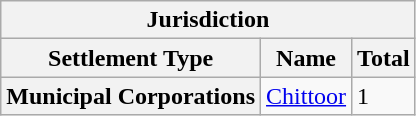<table class="wikitable" style="width:200pt,">
<tr>
<th colspan="3" style="text-align: center,">Jurisdiction</th>
</tr>
<tr>
<th style="text-align: center,">Settlement Type</th>
<th style="text-align: center,">Name</th>
<th style="text-align: center,">Total</th>
</tr>
<tr>
<th>Municipal Corporations</th>
<td><a href='#'>Chittoor</a></td>
<td>1</td>
</tr>
</table>
